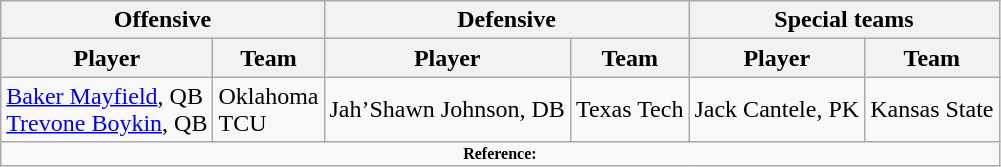<table class="wikitable">
<tr>
<th colspan="2">Offensive</th>
<th colspan="2">Defensive</th>
<th colspan="2">Special teams</th>
</tr>
<tr>
<th>Player</th>
<th>Team</th>
<th>Player</th>
<th>Team</th>
<th>Player</th>
<th>Team</th>
</tr>
<tr>
<td><a href='#'>Baker Mayfield</a>, QB <br> <a href='#'>Trevone Boykin</a>, QB</td>
<td>Oklahoma <br> TCU</td>
<td>Jah’Shawn Johnson, DB</td>
<td>Texas Tech</td>
<td>Jack Cantele, PK</td>
<td>Kansas State</td>
</tr>
<tr>
<td colspan="12"  style="font-size:8pt; text-align:center;"><strong>Reference:</strong></td>
</tr>
</table>
